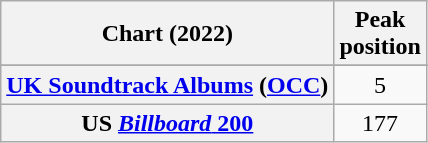<table class="wikitable sortable plainrowheaders" style="text-align:center">
<tr>
<th scope="col">Chart (2022)</th>
<th scope="col">Peak<br>position</th>
</tr>
<tr>
</tr>
<tr>
</tr>
<tr>
</tr>
<tr>
</tr>
<tr>
</tr>
<tr>
</tr>
<tr>
</tr>
<tr>
</tr>
<tr>
</tr>
<tr>
</tr>
<tr>
<th scope="row"><a href='#'>UK Soundtrack Albums</a> (<a href='#'>OCC</a>)</th>
<td>5</td>
</tr>
<tr>
<th scope="row">US <a href='#'><em>Billboard</em> 200</a></th>
<td>177</td>
</tr>
</table>
